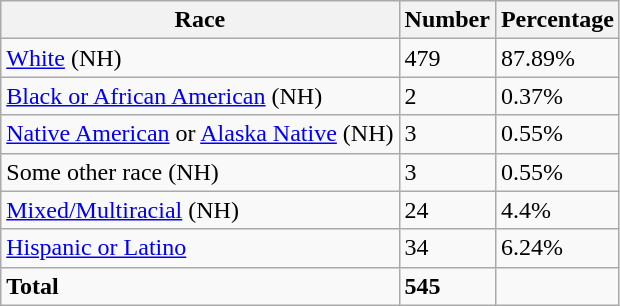<table class="wikitable">
<tr>
<th>Race</th>
<th>Number</th>
<th>Percentage</th>
</tr>
<tr>
<td><a href='#'>White</a> (NH)</td>
<td>479</td>
<td>87.89%</td>
</tr>
<tr>
<td><a href='#'>Black or African American</a> (NH)</td>
<td>2</td>
<td>0.37%</td>
</tr>
<tr>
<td><a href='#'>Native American</a> or <a href='#'>Alaska Native</a> (NH)</td>
<td>3</td>
<td>0.55%</td>
</tr>
<tr>
<td>Some other race (NH)</td>
<td>3</td>
<td>0.55%</td>
</tr>
<tr>
<td><a href='#'>Mixed/Multiracial</a> (NH)</td>
<td>24</td>
<td>4.4%</td>
</tr>
<tr>
<td><a href='#'>Hispanic or Latino</a></td>
<td>34</td>
<td>6.24%</td>
</tr>
<tr>
<td><strong>Total</strong></td>
<td><strong>545</strong></td>
<td></td>
</tr>
</table>
